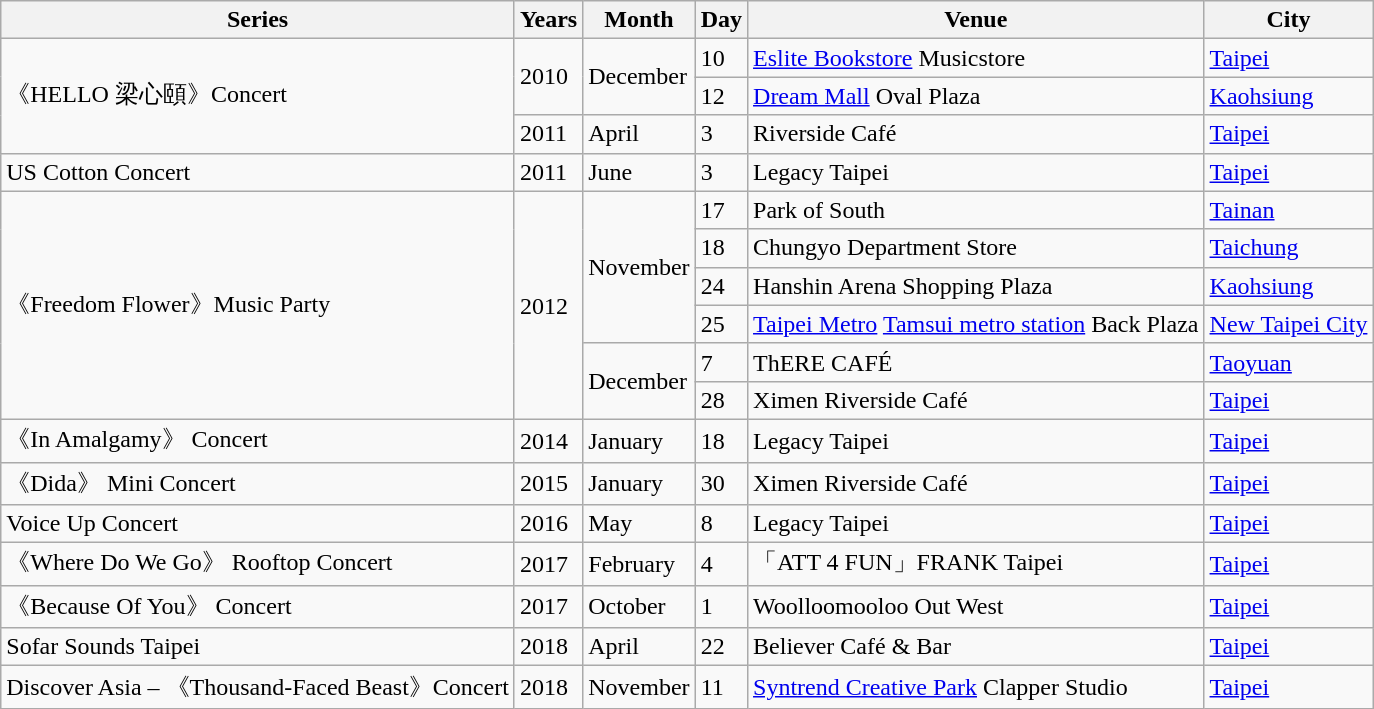<table class="wikitable">
<tr>
<th>Series</th>
<th>Years</th>
<th>Month</th>
<th>Day</th>
<th>Venue</th>
<th>City</th>
</tr>
<tr>
<td rowspan="3">《HELLO 梁心頤》Concert</td>
<td rowspan="2">2010</td>
<td rowspan="2">December</td>
<td>10</td>
<td><a href='#'>Eslite Bookstore</a> Musicstore</td>
<td><a href='#'>Taipei</a></td>
</tr>
<tr>
<td>12</td>
<td><a href='#'>Dream Mall</a> Oval Plaza</td>
<td><a href='#'>Kaohsiung</a></td>
</tr>
<tr>
<td>2011</td>
<td>April</td>
<td>3</td>
<td>Riverside Café</td>
<td><a href='#'>Taipei</a></td>
</tr>
<tr>
<td>US Cotton Concert</td>
<td>2011</td>
<td>June</td>
<td>3</td>
<td>Legacy Taipei</td>
<td><a href='#'>Taipei</a></td>
</tr>
<tr>
<td rowspan="6">《Freedom Flower》Music Party</td>
<td rowspan="6">2012</td>
<td rowspan="4">November</td>
<td>17</td>
<td>Park of South</td>
<td><a href='#'>Tainan</a></td>
</tr>
<tr>
<td>18</td>
<td>Chungyo Department Store</td>
<td><a href='#'>Taichung</a></td>
</tr>
<tr>
<td>24</td>
<td>Hanshin Arena Shopping Plaza</td>
<td><a href='#'>Kaohsiung</a></td>
</tr>
<tr>
<td>25</td>
<td><a href='#'>Taipei Metro</a> <a href='#'>Tamsui metro station</a> Back Plaza</td>
<td><a href='#'>New Taipei City</a></td>
</tr>
<tr>
<td rowspan="2">December</td>
<td>7</td>
<td>ThERE CAFÉ</td>
<td><a href='#'>Taoyuan</a></td>
</tr>
<tr>
<td>28</td>
<td>Ximen Riverside Café</td>
<td><a href='#'>Taipei</a></td>
</tr>
<tr>
<td>《In Amalgamy》 Concert</td>
<td>2014</td>
<td>January</td>
<td>18</td>
<td>Legacy Taipei</td>
<td><a href='#'>Taipei</a></td>
</tr>
<tr>
<td>《Dida》 Mini Concert</td>
<td>2015</td>
<td>January</td>
<td>30</td>
<td>Ximen Riverside Café</td>
<td><a href='#'>Taipei</a></td>
</tr>
<tr>
<td>Voice Up Concert</td>
<td>2016</td>
<td>May</td>
<td>8</td>
<td>Legacy Taipei</td>
<td><a href='#'>Taipei</a></td>
</tr>
<tr>
<td>《Where Do We Go》 Rooftop Concert</td>
<td>2017</td>
<td>February</td>
<td>4</td>
<td>「ATT 4 FUN」FRANK Taipei</td>
<td><a href='#'>Taipei</a></td>
</tr>
<tr>
<td>《Because Of You》 Concert</td>
<td>2017</td>
<td>October</td>
<td>1</td>
<td>Woolloomooloo Out West</td>
<td><a href='#'>Taipei</a></td>
</tr>
<tr>
<td>Sofar Sounds Taipei</td>
<td>2018</td>
<td>April</td>
<td>22</td>
<td>Believer Café & Bar</td>
<td><a href='#'>Taipei</a></td>
</tr>
<tr>
<td>Discover Asia – 《Thousand-Faced Beast》Concert</td>
<td>2018</td>
<td>November</td>
<td>11</td>
<td><a href='#'>Syntrend Creative Park</a> Clapper Studio</td>
<td><a href='#'>Taipei</a></td>
</tr>
</table>
